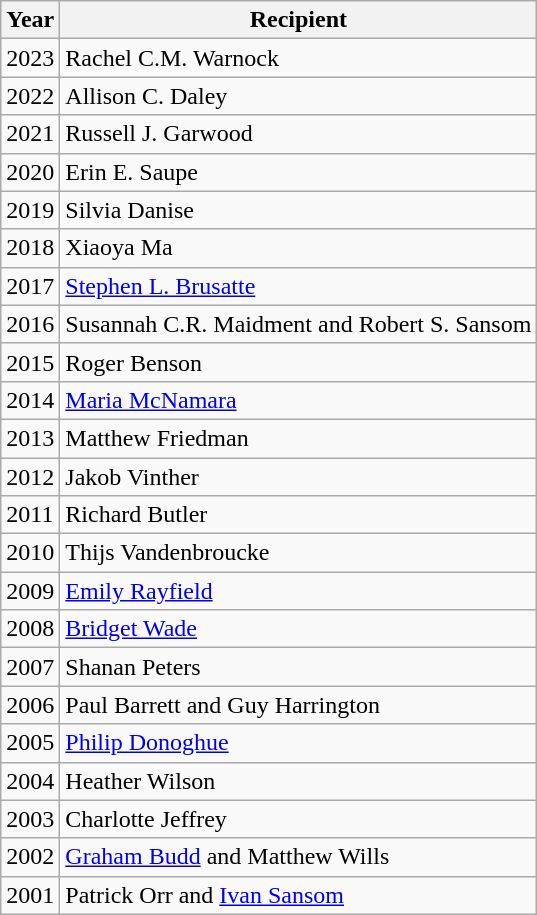<table class="wikitable">
<tr>
<th>Year</th>
<th>Recipient</th>
</tr>
<tr>
<td>2023</td>
<td>Rachel C.M. Warnock</td>
</tr>
<tr>
<td>2022</td>
<td>Allison C. Daley</td>
</tr>
<tr>
<td>2021</td>
<td>Russell J. Garwood</td>
</tr>
<tr>
<td>2020</td>
<td>Erin E. Saupe</td>
</tr>
<tr>
<td>2019</td>
<td>Silvia Danise</td>
</tr>
<tr>
<td>2018</td>
<td>Xiaoya Ma</td>
</tr>
<tr>
<td>2017</td>
<td><a href='#'>Stephen L. Brusatte</a></td>
</tr>
<tr>
<td>2016</td>
<td>Susannah C.R. Maidment and Robert S. Sansom</td>
</tr>
<tr>
<td>2015</td>
<td>Roger Benson</td>
</tr>
<tr>
<td>2014</td>
<td><a href='#'>Maria McNamara</a></td>
</tr>
<tr>
<td>2013</td>
<td>Matthew Friedman</td>
</tr>
<tr>
<td>2012</td>
<td>Jakob Vinther</td>
</tr>
<tr>
<td>2011</td>
<td>Richard Butler</td>
</tr>
<tr>
<td>2010</td>
<td>Thijs Vandenbroucke</td>
</tr>
<tr>
<td>2009</td>
<td><a href='#'>Emily Rayfield</a></td>
</tr>
<tr>
<td>2008</td>
<td><a href='#'>Bridget Wade</a></td>
</tr>
<tr>
<td>2007</td>
<td>Shanan Peters</td>
</tr>
<tr>
<td>2006</td>
<td>Paul Barrett and Guy Harrington</td>
</tr>
<tr>
<td>2005</td>
<td><a href='#'>Philip Donoghue</a></td>
</tr>
<tr>
<td>2004</td>
<td>Heather Wilson</td>
</tr>
<tr>
<td>2003</td>
<td>Charlotte Jeffrey</td>
</tr>
<tr>
<td>2002</td>
<td><a href='#'>Graham Budd</a> and Matthew Wills</td>
</tr>
<tr>
<td>2001</td>
<td>Patrick Orr and <a href='#'>Ivan Sansom</a></td>
</tr>
</table>
